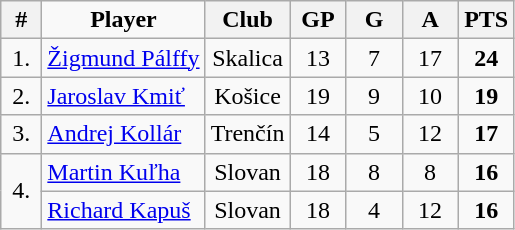<table class="wikitable" style="text-align: center;">
<tr>
<th width="20"><strong>#</strong></th>
<td><strong>Player</strong></td>
<th width="30"><strong>Club</strong></th>
<th width="30"><strong>GP</strong></th>
<th width="30"><strong>G</strong></th>
<th width="30"><strong>A</strong></th>
<th width="30"><strong>PTS</strong></th>
</tr>
<tr>
<td>1.</td>
<td align="left"> <a href='#'>Žigmund Pálffy</a></td>
<td>Skalica</td>
<td>13</td>
<td>7</td>
<td>17</td>
<td><strong>24</strong></td>
</tr>
<tr>
<td>2.</td>
<td align="left"> <a href='#'>Jaroslav Kmiť</a></td>
<td>Košice</td>
<td>19</td>
<td>9</td>
<td>10</td>
<td><strong>19</strong></td>
</tr>
<tr>
<td>3.</td>
<td align="left"> <a href='#'>Andrej Kollár</a></td>
<td>Trenčín</td>
<td>14</td>
<td>5</td>
<td>12</td>
<td><strong>17</strong></td>
</tr>
<tr>
<td rowspan="2" valign="left">4.</td>
<td align="left"> <a href='#'>Martin Kuľha</a></td>
<td>Slovan</td>
<td>18</td>
<td>8</td>
<td>8</td>
<td><strong>16</strong></td>
</tr>
<tr>
<td align="left"> <a href='#'>Richard Kapuš</a></td>
<td>Slovan</td>
<td>18</td>
<td>4</td>
<td>12</td>
<td><strong>16</strong></td>
</tr>
</table>
